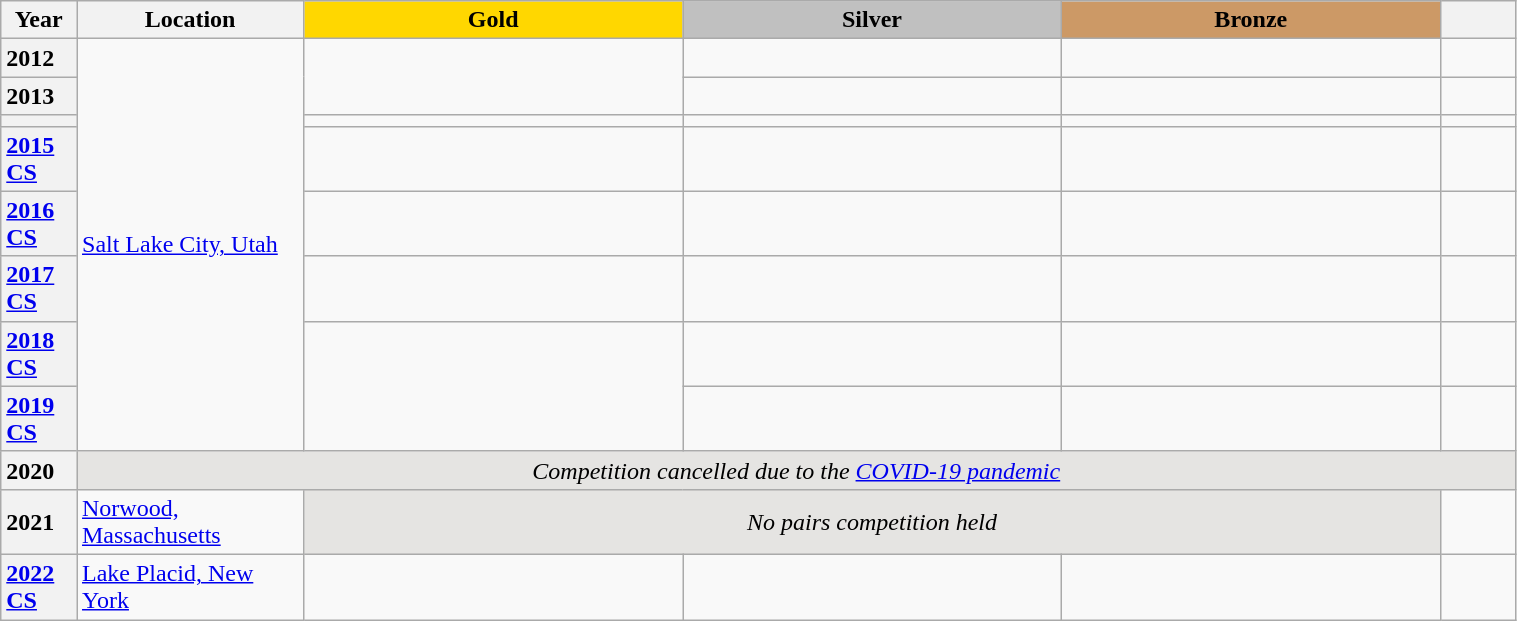<table class="wikitable unsortable" style="text-align:left; width:80%">
<tr>
<th scope="col" style="text-align:center; width:5%">Year</th>
<th scope="col" style="text-align:center; width:15%">Location</th>
<th scope="col" style="text-align:center; width:25%; background:gold">Gold</th>
<th scope="col" style="text-align:center; width:25%; background:silver">Silver</th>
<th scope="col" style="text-align:center; width:25%; background:#c96">Bronze</th>
<th scope="col" style="text-align:center; width:5%"></th>
</tr>
<tr>
<th scope="row" style="text-align:left">2012</th>
<td rowspan="8"><a href='#'>Salt Lake City, Utah</a></td>
<td rowspan="2"></td>
<td></td>
<td></td>
<td></td>
</tr>
<tr>
<th scope="row" style="text-align:left">2013</th>
<td></td>
<td></td>
<td></td>
</tr>
<tr>
<th scope="row" style="text-align:left"></th>
<td></td>
<td></td>
<td></td>
<td></td>
</tr>
<tr>
<th scope="row" style="text-align:left"><a href='#'>2015 CS</a></th>
<td></td>
<td></td>
<td></td>
<td></td>
</tr>
<tr>
<th scope="row" style="text-align:left"><a href='#'>2016 CS</a></th>
<td></td>
<td></td>
<td></td>
<td></td>
</tr>
<tr>
<th scope="row" style="text-align:left"><a href='#'>2017 CS</a></th>
<td></td>
<td></td>
<td></td>
<td></td>
</tr>
<tr>
<th scope="row" style="text-align:left"><a href='#'>2018 CS</a></th>
<td rowspan="2"></td>
<td></td>
<td></td>
<td></td>
</tr>
<tr>
<th scope="row" style="text-align:left"><a href='#'>2019 CS</a></th>
<td></td>
<td></td>
<td></td>
</tr>
<tr>
<th scope="row" style="text-align:left">2020</th>
<td colspan="5" bgcolor="e5e4e2" align="center"><em>Competition cancelled due to the <a href='#'>COVID-19 pandemic</a></em></td>
</tr>
<tr>
<th scope="row" style="text-align:left">2021</th>
<td><a href='#'>Norwood, Massachusetts</a></td>
<td colspan="3" bgcolor="e5e4e2" align="center"><em>No pairs competition held</em></td>
<td></td>
</tr>
<tr>
<th scope="row" style="text-align:left"><a href='#'>2022 CS</a></th>
<td><a href='#'>Lake Placid, New York</a></td>
<td></td>
<td></td>
<td></td>
<td></td>
</tr>
</table>
